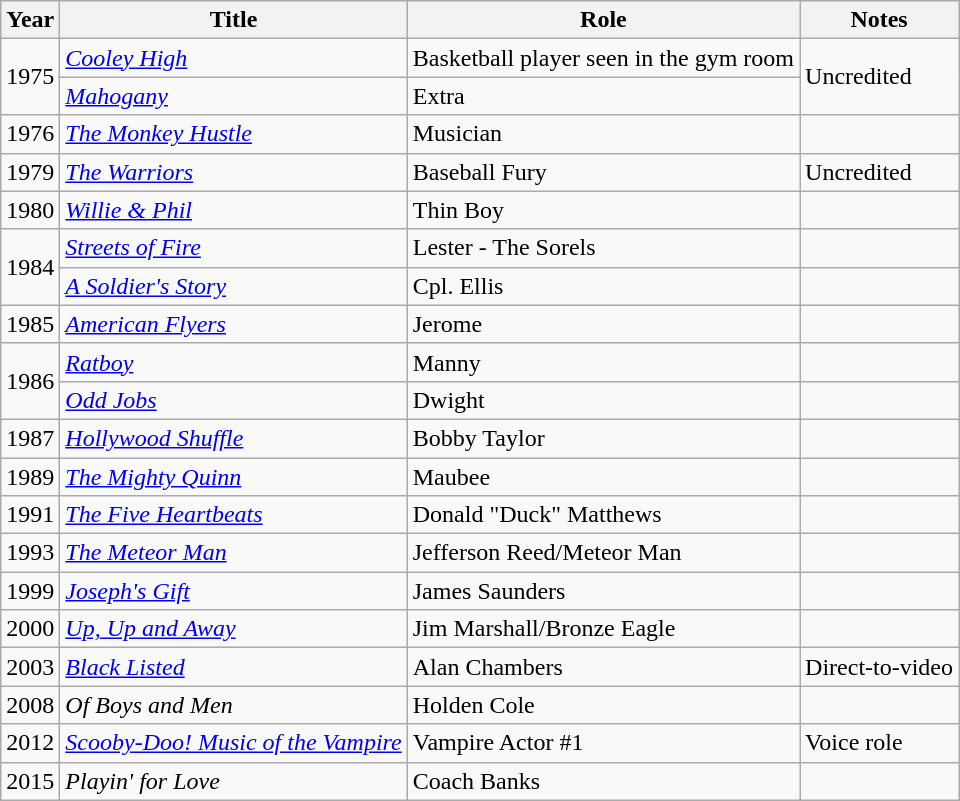<table class="wikitable">
<tr>
<th>Year</th>
<th>Title</th>
<th>Role</th>
<th>Notes</th>
</tr>
<tr>
<td rowspan=2>1975</td>
<td><em><a href='#'>Cooley High</a></em></td>
<td>Basketball player seen in the gym room</td>
<td rowspan=2>Uncredited</td>
</tr>
<tr>
<td><em><a href='#'>Mahogany</a></em></td>
<td>Extra</td>
</tr>
<tr>
<td>1976</td>
<td><em><a href='#'>The Monkey Hustle</a></em></td>
<td>Musician</td>
<td></td>
</tr>
<tr>
<td>1979</td>
<td><em><a href='#'>The Warriors</a></em></td>
<td>Baseball Fury</td>
<td>Uncredited</td>
</tr>
<tr>
<td>1980</td>
<td><em><a href='#'>Willie & Phil</a></em></td>
<td>Thin Boy</td>
<td></td>
</tr>
<tr>
<td rowspan=2>1984</td>
<td><em><a href='#'>Streets of Fire</a></em></td>
<td>Lester - The Sorels</td>
<td></td>
</tr>
<tr>
<td><em><a href='#'>A Soldier's Story</a></em></td>
<td>Cpl. Ellis</td>
<td></td>
</tr>
<tr>
<td>1985</td>
<td><em><a href='#'>American Flyers</a></em></td>
<td>Jerome</td>
<td></td>
</tr>
<tr>
<td rowspan=2>1986</td>
<td><em><a href='#'>Ratboy</a></em></td>
<td>Manny</td>
<td></td>
</tr>
<tr>
<td><em><a href='#'>Odd Jobs</a></em></td>
<td>Dwight</td>
<td></td>
</tr>
<tr>
<td>1987</td>
<td><em><a href='#'>Hollywood Shuffle</a></em></td>
<td>Bobby Taylor</td>
<td></td>
</tr>
<tr>
<td>1989</td>
<td><em><a href='#'>The Mighty Quinn</a></em></td>
<td>Maubee</td>
<td></td>
</tr>
<tr>
<td>1991</td>
<td><em><a href='#'>The Five Heartbeats</a></em></td>
<td>Donald "Duck" Matthews</td>
<td></td>
</tr>
<tr>
<td>1993</td>
<td><em><a href='#'>The Meteor Man</a></em></td>
<td>Jefferson Reed/Meteor Man</td>
<td></td>
</tr>
<tr>
<td>1999</td>
<td><em><a href='#'>Joseph's Gift</a></em></td>
<td>James Saunders</td>
<td></td>
</tr>
<tr>
<td>2000</td>
<td><em><a href='#'>Up, Up and Away</a></em></td>
<td>Jim Marshall/Bronze Eagle</td>
<td></td>
</tr>
<tr>
<td>2003</td>
<td><em><a href='#'>Black Listed</a></em></td>
<td>Alan Chambers</td>
<td>Direct-to-video</td>
</tr>
<tr>
<td>2008</td>
<td><em>Of Boys and Men</em></td>
<td>Holden Cole</td>
<td></td>
</tr>
<tr>
<td>2012</td>
<td><em><a href='#'>Scooby-Doo! Music of the Vampire</a></em></td>
<td>Vampire Actor #1</td>
<td>Voice role</td>
</tr>
<tr>
<td>2015</td>
<td><em>Playin' for Love</em></td>
<td>Coach Banks</td>
<td></td>
</tr>
</table>
